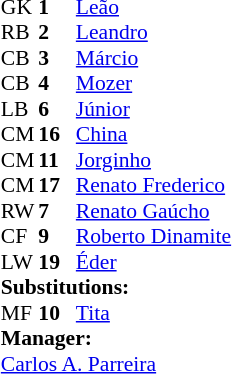<table cellspacing="0" cellpadding="0" style="font-size:90%; margin:0.2em auto;">
<tr>
<th width="25"></th>
<th width="25"></th>
</tr>
<tr>
<td>GK</td>
<td><strong>1</strong></td>
<td><a href='#'>Leão</a></td>
</tr>
<tr>
<td>RB</td>
<td><strong>2</strong></td>
<td><a href='#'>Leandro</a></td>
</tr>
<tr>
<td>CB</td>
<td><strong>3</strong></td>
<td><a href='#'>Márcio</a></td>
</tr>
<tr>
<td>CB</td>
<td><strong>4</strong></td>
<td><a href='#'>Mozer</a></td>
<td></td>
</tr>
<tr>
<td>LB</td>
<td><strong>6</strong></td>
<td><a href='#'>Júnior</a></td>
</tr>
<tr>
<td>CM</td>
<td><strong>16</strong></td>
<td><a href='#'>China</a></td>
<td></td>
<td></td>
</tr>
<tr>
<td>CM</td>
<td><strong>11</strong></td>
<td><a href='#'>Jorginho</a></td>
</tr>
<tr>
<td>CM</td>
<td><strong>17</strong></td>
<td><a href='#'>Renato Frederico</a></td>
</tr>
<tr>
<td>RW</td>
<td><strong>7</strong></td>
<td><a href='#'>Renato Gaúcho</a></td>
</tr>
<tr>
<td>CF</td>
<td><strong>9</strong></td>
<td><a href='#'>Roberto Dinamite</a></td>
<td></td>
</tr>
<tr>
<td>LW</td>
<td><strong>19</strong></td>
<td><a href='#'>Éder</a></td>
<td></td>
</tr>
<tr>
<td colspan=4><strong>Substitutions:</strong></td>
</tr>
<tr>
<td>MF</td>
<td><strong>10</strong></td>
<td><a href='#'>Tita</a></td>
<td></td>
<td></td>
</tr>
<tr>
<td colspan=4><strong>Manager:</strong></td>
</tr>
<tr>
<td colspan=4> <a href='#'>Carlos A. Parreira</a></td>
</tr>
</table>
